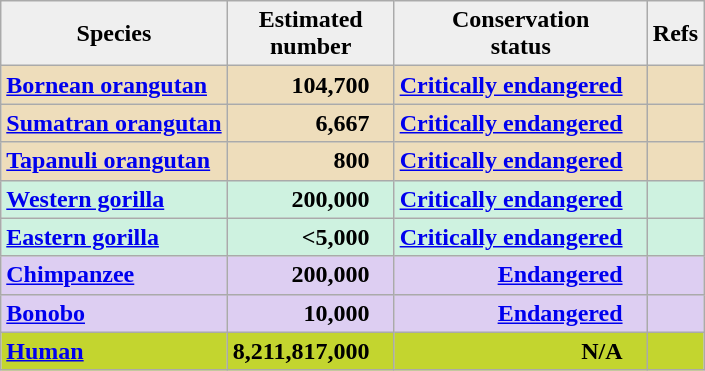<table class="wikitable sortable" style="font-weight: bold;">
<tr>
<th style="background-color:#efefef;">Species</th>
<th style="background-color:#efefef;">Estimated<br>number</th>
<th style="background-color:#efefef;">Conservation<br>status</th>
<th style="background-color:#efefef;" class="unsortable">Refs</th>
</tr>
<tr>
<td style="background-color:#eeddbb;"><a href='#'>Bornean orangutan</a></td>
<td style="background-color:#eeddbb; text-align: right; padding-right: 1em;">104,700</td>
<td style="background-color:#eeddbb; text-align: right; padding-right: 1em;"><a href='#'>Critically endangered</a></td>
<td style="background-color:#eeddbb; text-align: center;"></td>
</tr>
<tr>
<td style="background-color:#eeddbb;"><a href='#'>Sumatran orangutan</a></td>
<td style="background-color:#eeddbb; text-align: right; padding-right: 1em;">6,667</td>
<td style="background-color:#eeddbb; text-align: right; padding-right: 1em;"><a href='#'>Critically endangered</a></td>
<td style="background-color:#eeddbb; text-align: center;"></td>
</tr>
<tr>
<td style="background-color:#eeddbb;"><a href='#'>Tapanuli orangutan</a></td>
<td style="background-color:#eeddbb; text-align: right; padding-right: 1em;">800</td>
<td style="background-color:#eeddbb; text-align: right; padding-right: 1em;"><a href='#'>Critically endangered</a></td>
<td style="background-color:#eeddbb; text-align: center;"></td>
</tr>
<tr>
<td style="background-color:#cef2e0;"><a href='#'>Western gorilla</a></td>
<td style="background-color:#cef2e0; text-align: right; padding-right: 1em;">200,000</td>
<td style="background-color:#cef2e0; text-align: right; padding-right: 1em;"><a href='#'>Critically endangered</a></td>
<td style="background-color:#cef2e0; text-align: center;"></td>
</tr>
<tr>
<td style="background-color:#cef2e0;"><a href='#'>Eastern gorilla</a></td>
<td style="background-color:#cef2e0; text-align: right; padding-right: 1em;"><5,000</td>
<td style="background-color:#cef2e0; text-align: right; padding-right: 1em;"><a href='#'>Critically endangered</a></td>
<td style="background-color:#cef2e0; text-align: center;"></td>
</tr>
<tr>
<td style="background-color:#ddcef2;"><a href='#'>Chimpanzee</a></td>
<td style="background-color:#ddcef2; text-align: right; padding-right: 1em;">200,000</td>
<td style="background-color:#ddcef2; text-align: right; padding-right: 1em;"><a href='#'>Endangered</a></td>
<td style="background-color:#ddcef2; text-align: center;"></td>
</tr>
<tr>
<td style="background-color:#ddcef2;"><a href='#'>Bonobo</a></td>
<td style="background-color:#ddcef2; text-align: right; padding-right: 1em;">10,000</td>
<td style="background-color:#ddcef2; text-align: right; padding-right: 1em;"><a href='#'>Endangered</a></td>
<td style="background-color:#ddcef2; text-align: center;"></td>
</tr>
<tr>
<td style="background-color:#c3d52f;"><a href='#'>Human</a></td>
<td style="background-color:#c3d52f; text-align: right; padding-right: 1em;">8,211,817,000</td>
<td style="background-color:#c3d52f; text-align: right; padding-right: 1em;">N/A</td>
<td style="background-color:#c3d52f; text-align: center;"></td>
</tr>
</table>
